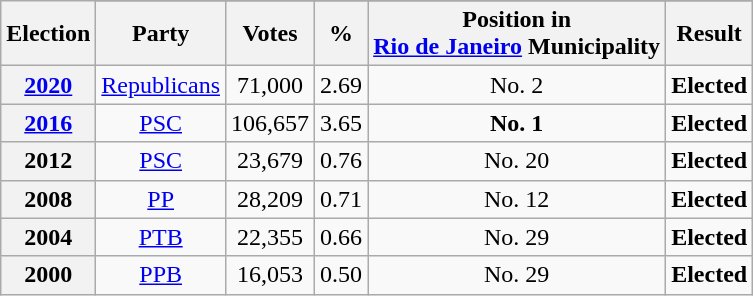<table class="wikitable" style="text-align: center;">
<tr>
<th rowspan="2">Election</th>
</tr>
<tr>
<th>Party</th>
<th>Votes</th>
<th>%</th>
<th>Position in <br><a href='#'>Rio de Janeiro</a> Municipality</th>
<th>Result</th>
</tr>
<tr>
<th><a href='#'>2020</a></th>
<td><a href='#'>Republicans</a></td>
<td>71,000</td>
<td>2.69</td>
<td>No. 2</td>
<td><strong>Elected</strong></td>
</tr>
<tr>
<th><a href='#'>2016</a></th>
<td><a href='#'>PSC</a></td>
<td>106,657</td>
<td>3.65</td>
<td><strong>No. 1</strong></td>
<td><strong>Elected</strong></td>
</tr>
<tr>
<th>2012</th>
<td><a href='#'>PSC</a></td>
<td>23,679</td>
<td>0.76</td>
<td>No. 20</td>
<td><strong>Elected</strong></td>
</tr>
<tr>
<th>2008</th>
<td><a href='#'>PP</a></td>
<td>28,209</td>
<td>0.71</td>
<td>No. 12</td>
<td><strong>Elected</strong></td>
</tr>
<tr>
<th>2004</th>
<td><a href='#'>PTB</a></td>
<td>22,355</td>
<td>0.66</td>
<td>No. 29</td>
<td><strong>Elected</strong></td>
</tr>
<tr>
<th>2000</th>
<td><a href='#'>PPB</a></td>
<td>16,053</td>
<td>0.50</td>
<td>No. 29</td>
<td><strong>Elected</strong></td>
</tr>
</table>
